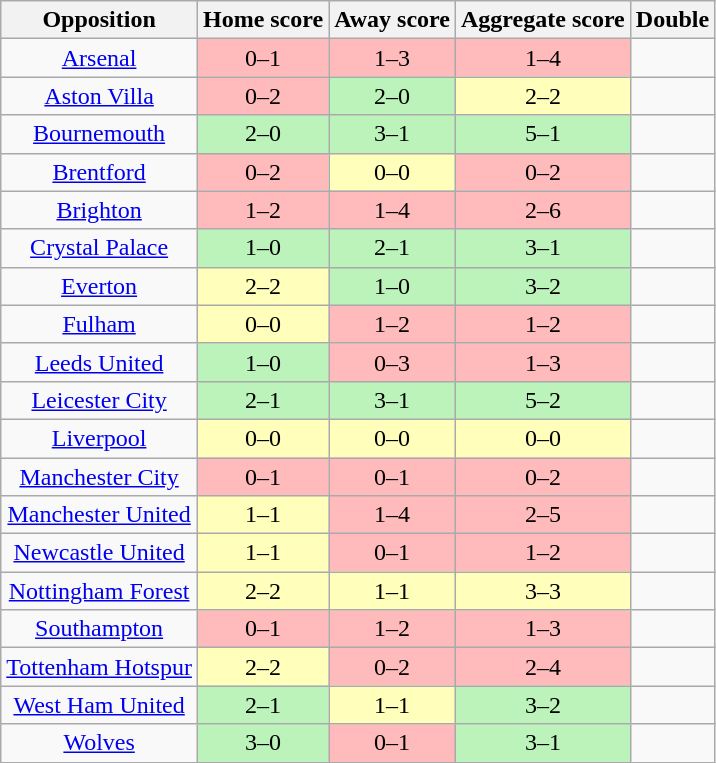<table class="wikitable" style="text-align: center;">
<tr>
<th>Opposition</th>
<th>Home score</th>
<th>Away score</th>
<th>Aggregate score</th>
<th>Double</th>
</tr>
<tr>
<td><a href='#'>Arsenal</a></td>
<td style="background:#ffbbbb;">0–1</td>
<td style="background:#ffbbbb;">1–3</td>
<td style="background:#ffbbbb;">1–4</td>
<td></td>
</tr>
<tr>
<td><a href='#'>Aston Villa</a></td>
<td style="background:#ffbbbb;">0–2</td>
<td style="background:#bbf3bb;">2–0</td>
<td style="background:#ffffbb;">2–2</td>
<td></td>
</tr>
<tr>
<td><a href='#'>Bournemouth</a></td>
<td style="background:#bbf3bb;">2–0</td>
<td style="background:#bbf3bb;">3–1</td>
<td style="background:#bbf3bb;">5–1</td>
<td></td>
</tr>
<tr>
<td><a href='#'>Brentford</a></td>
<td style="background:#ffbbbb;">0–2</td>
<td style="background:#ffffbb;">0–0</td>
<td style="background:#ffbbbb;">0–2</td>
<td></td>
</tr>
<tr>
<td><a href='#'>Brighton</a></td>
<td style="background:#ffbbbb;">1–2</td>
<td style="background:#ffbbbb;">1–4</td>
<td style="background:#ffbbbb;">2–6</td>
<td></td>
</tr>
<tr>
<td><a href='#'>Crystal Palace</a></td>
<td style="background:#bbf3bb;">1–0</td>
<td style="background:#bbf3bb;">2–1</td>
<td style="background:#bbf3bb;">3–1</td>
<td></td>
</tr>
<tr>
<td><a href='#'>Everton</a></td>
<td style="background:#ffffbb;">2–2</td>
<td style="background:#bbf3bb;">1–0</td>
<td style="background:#bbf3bb;">3–2</td>
<td></td>
</tr>
<tr>
<td><a href='#'>Fulham</a></td>
<td style="background:#ffffbb;">0–0</td>
<td style="background:#ffbbbb;">1–2</td>
<td style="background:#ffbbbb;">1–2</td>
<td></td>
</tr>
<tr>
<td><a href='#'>Leeds United</a></td>
<td style="background:#bbf3bb;">1–0</td>
<td style="background:#ffbbbb;">0–3</td>
<td style="background:#ffbbbb;">1–3</td>
<td></td>
</tr>
<tr>
<td><a href='#'>Leicester City</a></td>
<td style="background:#bbf3bb;">2–1</td>
<td style="background:#bbf3bb;">3–1</td>
<td style="background:#bbf3bb;">5–2</td>
<td></td>
</tr>
<tr>
<td><a href='#'>Liverpool</a></td>
<td style="background:#ffffbb;">0–0</td>
<td style="background:#ffffbb;">0–0</td>
<td style="background:#ffffbb;">0–0</td>
<td></td>
</tr>
<tr>
<td><a href='#'>Manchester City</a></td>
<td style="background:#ffbbbb;">0–1</td>
<td style="background:#ffbbbb;">0–1</td>
<td style="background:#ffbbbb;">0–2</td>
<td></td>
</tr>
<tr>
<td><a href='#'>Manchester United</a></td>
<td style="background:#ffffbb;">1–1</td>
<td style="background:#ffbbbb;">1–4</td>
<td style="background:#ffbbbb;">2–5</td>
<td></td>
</tr>
<tr>
<td><a href='#'>Newcastle United</a></td>
<td style="background:#ffffbb;">1–1</td>
<td style="background:#ffbbbb;">0–1</td>
<td style="background:#ffbbbb;">1–2</td>
<td></td>
</tr>
<tr>
<td><a href='#'>Nottingham Forest</a></td>
<td style="background:#ffffbb;">2–2</td>
<td style="background:#ffffbb;">1–1</td>
<td style="background:#ffffbb;">3–3</td>
<td></td>
</tr>
<tr>
<td><a href='#'>Southampton</a></td>
<td style="background:#ffbbbb;">0–1</td>
<td style="background:#ffbbbb;">1–2</td>
<td style="background:#ffbbbb;">1–3</td>
<td></td>
</tr>
<tr>
<td><a href='#'>Tottenham Hotspur</a></td>
<td style="background:#ffffbb;">2–2</td>
<td style="background:#ffbbbb;">0–2</td>
<td style="background:#ffbbbb;">2–4</td>
<td></td>
</tr>
<tr>
<td><a href='#'>West Ham United</a></td>
<td style="background:#bbf3bb;">2–1</td>
<td style="background:#ffffbb;">1–1</td>
<td style="background:#bbf3bb;">3–2</td>
<td></td>
</tr>
<tr>
<td><a href='#'>Wolves</a></td>
<td style="background:#bbf3bb;">3–0</td>
<td style="background:#ffbbbb;">0–1</td>
<td style="background:#bbf3bb;">3–1</td>
<td></td>
</tr>
</table>
